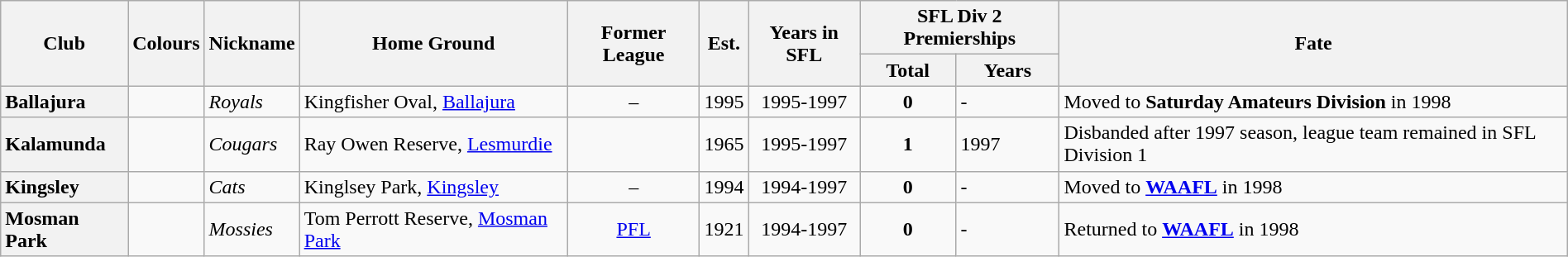<table class="wikitable sortable" style="text-align:center; width:100%">
<tr>
<th rowspan="2">Club</th>
<th rowspan="2">Colours</th>
<th rowspan="2">Nickname</th>
<th rowspan="2">Home Ground</th>
<th rowspan="2">Former League</th>
<th rowspan="2">Est.</th>
<th rowspan="2">Years in SFL</th>
<th colspan="2">SFL Div 2 Premierships</th>
<th rowspan="2">Fate</th>
</tr>
<tr>
<th>Total</th>
<th>Years</th>
</tr>
<tr>
<th style="text-align:left">Ballajura</th>
<td></td>
<td align="left"><em>Royals</em></td>
<td align="left">Kingfisher Oval, <a href='#'>Ballajura</a></td>
<td>–</td>
<td>1995</td>
<td>1995-1997</td>
<td><strong>0</strong></td>
<td align="left">-</td>
<td align="left">Moved to <strong>Saturday Amateurs Division</strong> in 1998</td>
</tr>
<tr>
<th style="text-align:left">Kalamunda</th>
<td></td>
<td align="left"><em>Cougars</em></td>
<td align="left">Ray Owen Reserve, <a href='#'>Lesmurdie</a></td>
<td></td>
<td>1965</td>
<td>1995-1997</td>
<td><strong>1</strong></td>
<td align="left">1997</td>
<td align="left">Disbanded after 1997 season, league team remained in SFL Division 1</td>
</tr>
<tr>
<th style="text-align:left">Kingsley</th>
<td></td>
<td align="left"><em>Cats</em></td>
<td align="left">Kinglsey Park, <a href='#'>Kingsley</a></td>
<td>–</td>
<td>1994</td>
<td>1994-1997</td>
<td><strong>0</strong></td>
<td align="left">-</td>
<td align="left">Moved to <strong><a href='#'>WAAFL</a></strong> in 1998</td>
</tr>
<tr>
<th style="text-align:left">Mosman Park</th>
<td></td>
<td align="left"><em>Mossies</em></td>
<td align="left">Tom Perrott Reserve, <a href='#'>Mosman Park</a></td>
<td><a href='#'>PFL</a></td>
<td>1921</td>
<td>1994-1997</td>
<td><strong>0</strong></td>
<td align="left">-</td>
<td align="left">Returned to <strong><a href='#'>WAAFL</a></strong> in 1998</td>
</tr>
</table>
